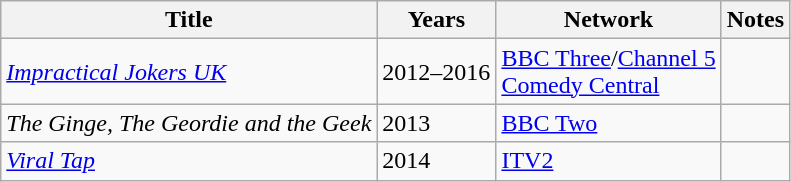<table class="wikitable sortable">
<tr>
<th>Title</th>
<th>Years</th>
<th>Network</th>
<th>Notes</th>
</tr>
<tr>
<td><em><a href='#'>Impractical Jokers UK</a></em></td>
<td>2012–2016</td>
<td><a href='#'>BBC Three</a>/<a href='#'>Channel 5</a><br><a href='#'>Comedy Central</a></td>
<td></td>
</tr>
<tr>
<td><em>The Ginge, The Geordie and the Geek</em></td>
<td>2013</td>
<td><a href='#'>BBC Two</a></td>
<td></td>
</tr>
<tr>
<td><em><a href='#'>Viral Tap</a></em></td>
<td>2014</td>
<td><a href='#'>ITV2</a></td>
<td></td>
</tr>
</table>
